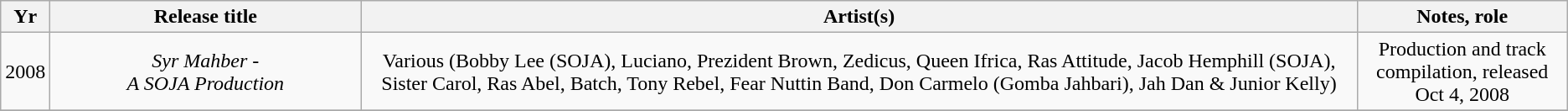<table class="wikitable" style="text-align:center;font-size:100%;">
<tr>
<th>Yr</th>
<th style="width:15em;">Release title</th>
<th>Artist(s)</th>
<th style="width:10em;">Notes, role</th>
</tr>
<tr>
<td>2008</td>
<td><em> Syr Mahber -<br>A SOJA Production</em></td>
<td>Various (Bobby Lee (SOJA), Luciano, Prezident Brown, Zedicus, Queen Ifrica, Ras Attitude, Jacob Hemphill (SOJA), Sister Carol, Ras Abel, Batch, Tony Rebel, Fear Nuttin Band, Don Carmelo (Gomba Jahbari), Jah Dan & Junior Kelly)</td>
<td>Production and track compilation, released Oct 4, 2008</td>
</tr>
<tr>
</tr>
</table>
